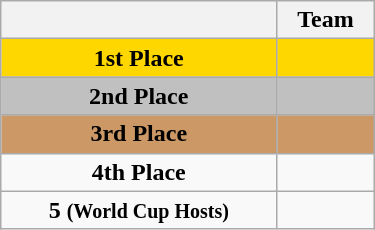<table class="wikitable" style="text-align:center" width=250px>
<tr>
<th></th>
<th>Team</th>
</tr>
<tr bgcolor="gold">
<td><strong>1st Place</strong></td>
<td align="left"></td>
</tr>
<tr bgcolor="silver">
<td><strong>2nd Place</strong></td>
<td align="left"></td>
</tr>
<tr bgcolor="#CC9966">
<td><strong>3rd Place</strong></td>
<td align="left"></td>
</tr>
<tr>
<td><strong>4th Place</strong></td>
<td align="left"></td>
</tr>
<tr>
<td><strong>5 <small>(World Cup Hosts)</small></strong></td>
<td align="left"></td>
</tr>
</table>
